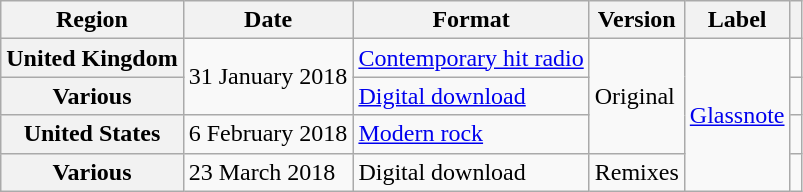<table class="wikitable plainrowheaders">
<tr>
<th>Region</th>
<th>Date</th>
<th>Format</th>
<th>Version</th>
<th>Label</th>
<th></th>
</tr>
<tr>
<th scope="row">United Kingdom</th>
<td rowspan="2">31 January 2018</td>
<td><a href='#'>Contemporary hit radio</a></td>
<td rowspan="3">Original</td>
<td rowspan="4"><a href='#'>Glassnote</a></td>
<td></td>
</tr>
<tr>
<th scope="row">Various</th>
<td><a href='#'>Digital download</a></td>
<td></td>
</tr>
<tr>
<th scope="row">United States</th>
<td>6 February 2018</td>
<td><a href='#'>Modern rock</a></td>
<td></td>
</tr>
<tr>
<th scope="row">Various</th>
<td>23 March 2018</td>
<td>Digital download</td>
<td>Remixes</td>
<td></td>
</tr>
</table>
